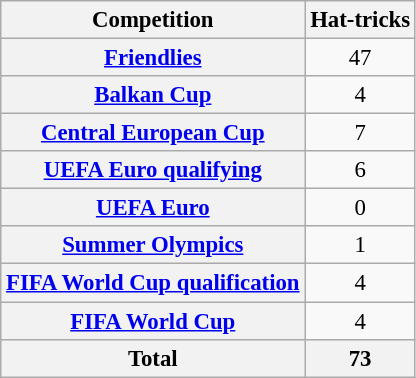<table class="wikitable plainrowheaders sortable" style="text-align:center; font-size:95%">
<tr>
<th scope="col">Competition</th>
<th scope="col">Hat-tricks</th>
</tr>
<tr>
<th scope="row"><a href='#'>Friendlies</a></th>
<td>47</td>
</tr>
<tr>
<th scope="row"><a href='#'>Balkan Cup</a></th>
<td>4</td>
</tr>
<tr>
<th scope="row"><a href='#'>Central European Cup</a></th>
<td>7</td>
</tr>
<tr>
<th scope="row"><a href='#'>UEFA Euro qualifying</a></th>
<td>6</td>
</tr>
<tr>
<th scope="row"><a href='#'>UEFA Euro</a></th>
<td>0</td>
</tr>
<tr>
<th scope="row"><a href='#'>Summer Olympics</a></th>
<td>1</td>
</tr>
<tr>
<th scope="row"><a href='#'>FIFA World Cup qualification</a></th>
<td>4</td>
</tr>
<tr>
<th scope="row"><a href='#'>FIFA World Cup</a></th>
<td>4</td>
</tr>
<tr>
<th>Total</th>
<th>73</th>
</tr>
</table>
